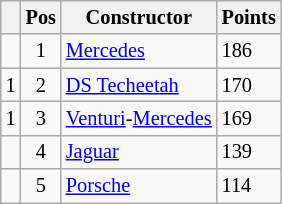<table class="wikitable" style="font-size: 85%;">
<tr>
<th></th>
<th>Pos</th>
<th>Constructor</th>
<th>Points</th>
</tr>
<tr>
<td align="left"></td>
<td align="center">1</td>
<td> <a href='#'>Mercedes</a></td>
<td align="left">186</td>
</tr>
<tr>
<td align="left"> 1</td>
<td align="center">2</td>
<td> <a href='#'>DS Techeetah</a></td>
<td align="left">170</td>
</tr>
<tr>
<td align="left"> 1</td>
<td align="center">3</td>
<td> <a href='#'>Venturi</a>-<a href='#'>Mercedes</a></td>
<td align="left">169</td>
</tr>
<tr>
<td align="left"></td>
<td align="center">4</td>
<td> <a href='#'>Jaguar</a></td>
<td align="left">139</td>
</tr>
<tr>
<td align="left"></td>
<td align="center">5</td>
<td> <a href='#'>Porsche</a></td>
<td align="left">114</td>
</tr>
</table>
